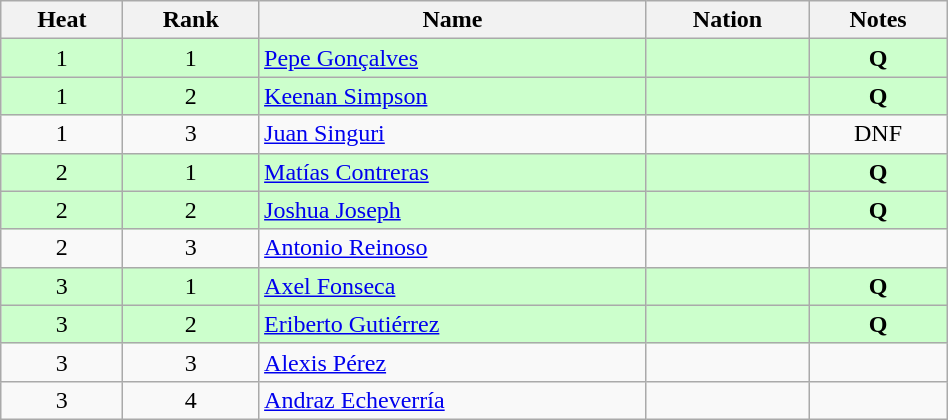<table class="wikitable sortable" style="text-align:center" width=50%>
<tr>
<th>Heat</th>
<th>Rank</th>
<th>Name</th>
<th>Nation</th>
<th>Notes</th>
</tr>
<tr bgcolor=ccffcc>
<td>1</td>
<td>1</td>
<td align=left><a href='#'>Pepe Gonçalves</a></td>
<td align=left></td>
<td><strong>Q</strong></td>
</tr>
<tr bgcolor=ccffcc>
<td>1</td>
<td>2</td>
<td align=left><a href='#'>Keenan Simpson</a></td>
<td align=left></td>
<td><strong>Q</strong></td>
</tr>
<tr>
<td>1</td>
<td>3</td>
<td align=left><a href='#'>Juan Singuri</a></td>
<td align=left></td>
<td>DNF</td>
</tr>
<tr bgcolor=ccffcc>
<td>2</td>
<td>1</td>
<td align=left><a href='#'>Matías Contreras</a></td>
<td align=left></td>
<td><strong>Q</strong></td>
</tr>
<tr bgcolor=ccffcc>
<td>2</td>
<td>2</td>
<td align=left><a href='#'>Joshua Joseph</a></td>
<td align=left></td>
<td><strong>Q</strong></td>
</tr>
<tr>
<td>2</td>
<td>3</td>
<td align=left><a href='#'>Antonio Reinoso</a></td>
<td align=left></td>
<td></td>
</tr>
<tr bgcolor=ccffcc>
<td>3</td>
<td>1</td>
<td align=left><a href='#'>Axel Fonseca</a></td>
<td align=left></td>
<td><strong>Q</strong></td>
</tr>
<tr bgcolor=ccffcc>
<td>3</td>
<td>2</td>
<td align=left><a href='#'>Eriberto Gutiérrez</a></td>
<td align=left></td>
<td><strong>Q</strong></td>
</tr>
<tr>
<td>3</td>
<td>3</td>
<td align=left><a href='#'>Alexis Pérez</a></td>
<td align=left></td>
<td></td>
</tr>
<tr>
<td>3</td>
<td>4</td>
<td align=left><a href='#'>Andraz Echeverría</a></td>
<td align=left></td>
<td></td>
</tr>
</table>
